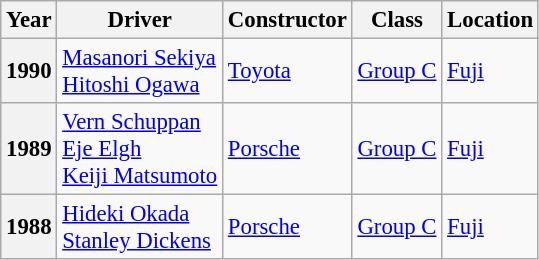<table class="wikitable" style="font-size: 95%;">
<tr>
<th>Year</th>
<th>Driver</th>
<th>Constructor</th>
<th>Class</th>
<th>Location</th>
</tr>
<tr>
<th>1990</th>
<td> <a href='#'>Masanori Sekiya</a><br> <a href='#'>Hitoshi Ogawa</a></td>
<td><a href='#'>Toyota</a></td>
<td><a href='#'>Group C</a></td>
<td><a href='#'>Fuji</a></td>
</tr>
<tr>
<th>1989</th>
<td> <a href='#'>Vern Schuppan</a><br> <a href='#'>Eje Elgh</a><br> <a href='#'>Keiji Matsumoto</a></td>
<td><a href='#'>Porsche</a></td>
<td><a href='#'>Group C</a></td>
<td><a href='#'>Fuji</a></td>
</tr>
<tr>
<th>1988</th>
<td> <a href='#'>Hideki Okada</a><br> <a href='#'>Stanley Dickens</a></td>
<td><a href='#'>Porsche</a></td>
<td><a href='#'>Group C</a></td>
<td><a href='#'>Fuji</a></td>
</tr>
</table>
